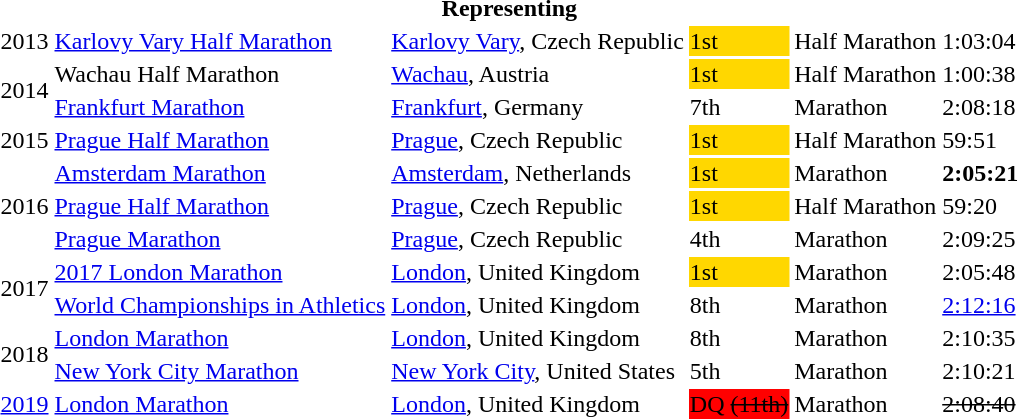<table>
<tr>
<th colspan="6">Representing </th>
</tr>
<tr>
<td>2013</td>
<td><a href='#'>Karlovy Vary Half Marathon</a></td>
<td><a href='#'>Karlovy Vary</a>, Czech Republic</td>
<td bgcolor=gold>1st</td>
<td>Half Marathon</td>
<td>1:03:04</td>
</tr>
<tr>
<td rowspan=2>2014</td>
<td>Wachau Half Marathon</td>
<td><a href='#'>Wachau</a>, Austria</td>
<td bgcolor=gold>1st</td>
<td>Half Marathon</td>
<td>1:00:38</td>
</tr>
<tr>
<td><a href='#'>Frankfurt Marathon</a></td>
<td><a href='#'>Frankfurt</a>, Germany</td>
<td>7th</td>
<td>Marathon</td>
<td>2:08:18</td>
</tr>
<tr>
<td>2015</td>
<td><a href='#'>Prague Half Marathon</a></td>
<td><a href='#'>Prague</a>, Czech Republic</td>
<td bgcolor=gold>1st</td>
<td>Half Marathon</td>
<td>59:51</td>
</tr>
<tr>
<td rowspan=3>2016</td>
<td><a href='#'>Amsterdam Marathon</a></td>
<td><a href='#'>Amsterdam</a>, Netherlands</td>
<td bgcolor=gold>1st</td>
<td>Marathon</td>
<td><strong>2:05:21</strong></td>
</tr>
<tr>
<td><a href='#'>Prague Half Marathon</a></td>
<td><a href='#'>Prague</a>, Czech Republic</td>
<td bgcolor=gold>1st</td>
<td>Half Marathon</td>
<td>59:20</td>
</tr>
<tr>
<td><a href='#'>Prague Marathon</a></td>
<td><a href='#'>Prague</a>, Czech Republic</td>
<td>4th</td>
<td>Marathon</td>
<td>2:09:25</td>
</tr>
<tr>
<td rowspan=2>2017</td>
<td><a href='#'>2017 London Marathon</a></td>
<td><a href='#'>London</a>, United Kingdom</td>
<td bgcolor=gold>1st</td>
<td>Marathon</td>
<td>2:05:48</td>
</tr>
<tr>
<td><a href='#'>World Championships in Athletics</a></td>
<td><a href='#'>London</a>, United Kingdom</td>
<td>8th</td>
<td>Marathon</td>
<td><a href='#'>2:12:16</a></td>
</tr>
<tr>
<td rowspan=2>2018</td>
<td><a href='#'>London Marathon</a></td>
<td><a href='#'>London</a>, United Kingdom</td>
<td>8th</td>
<td>Marathon</td>
<td>2:10:35</td>
</tr>
<tr>
<td><a href='#'>New York City Marathon</a></td>
<td><a href='#'>New York City</a>, United States</td>
<td>5th</td>
<td>Marathon</td>
<td>2:10:21</td>
</tr>
<tr>
<td><a href='#'>2019</a></td>
<td><a href='#'>London Marathon</a></td>
<td><a href='#'>London</a>, United Kingdom</td>
<td bgcolor=red>DQ <s>(11th)</s></td>
<td>Marathon</td>
<td><s>2:08:40</s></td>
</tr>
</table>
